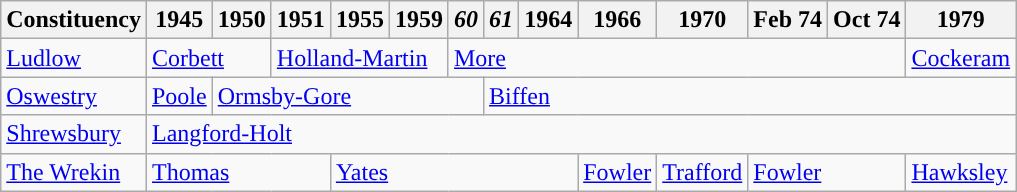<table class="wikitable">
<tr>
<th>Constituency</th>
<th>1945</th>
<th>1950</th>
<th>1951</th>
<th>1955</th>
<th>1959</th>
<th><em>60</em></th>
<th><em>61</em></th>
<th>1964</th>
<th>1966</th>
<th>1970</th>
<th>Feb 74</th>
<th>Oct 74</th>
<th>1979</th>
</tr>
<tr>
<td><a href='#'>Ludlow</a></td>
<td colspan="2"><a href='#'>Corbett</a></td>
<td colspan="3"><a href='#'>Holland-Martin</a></td>
<td colspan="7"><a href='#'>More</a></td>
<td><a href='#'>Cockeram</a></td>
</tr>
<tr>
<td><a href='#'>Oswestry</a></td>
<td><a href='#'>Poole</a></td>
<td colspan="5"><a href='#'>Ormsby-Gore</a></td>
<td colspan="7"><a href='#'>Biffen</a></td>
</tr>
<tr>
<td><a href='#'>Shrewsbury</a></td>
<td colspan="13"><a href='#'>Langford-Holt</a></td>
</tr>
<tr>
<td><a href='#'>The Wrekin</a></td>
<td colspan="3"><a href='#'>Thomas</a></td>
<td colspan="5"><a href='#'>Yates</a></td>
<td><a href='#'>Fowler</a></td>
<td><a href='#'>Trafford</a></td>
<td colspan="2"><a href='#'>Fowler</a></td>
<td><a href='#'>Hawksley</a></td>
</tr>
</table>
